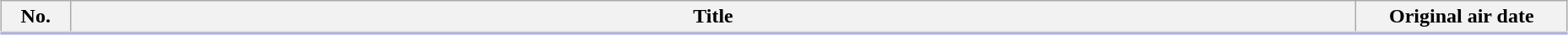<table class="plainrowheaders wikitable" style="width:98%; margin:auto; background:#FFF;">
<tr style="border-bottom: 3px solid #CCF;">
<th style="width:3em;">No.</th>
<th>Title</th>
<th style="width:10em;">Original air date</th>
</tr>
<tr>
</tr>
</table>
